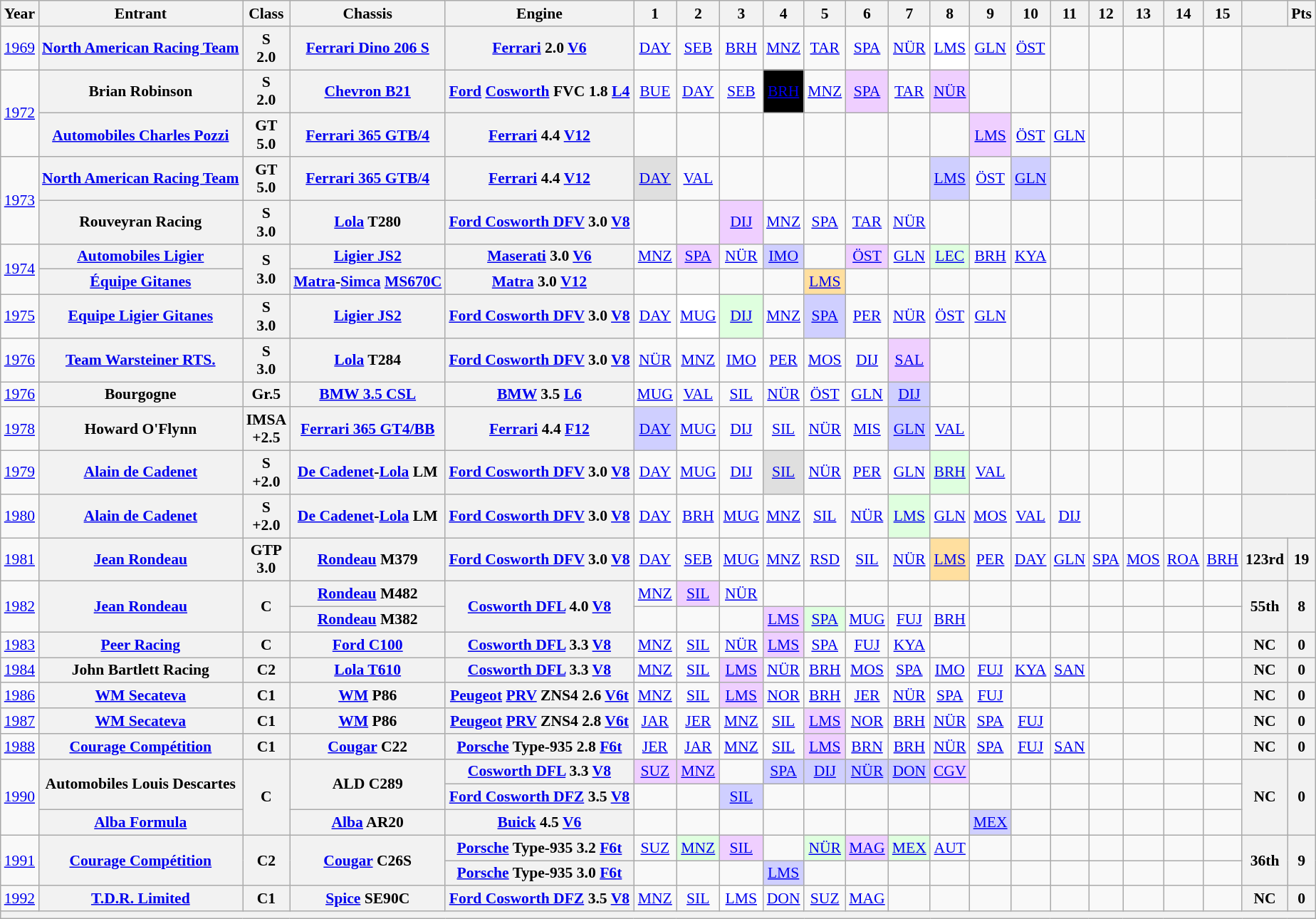<table class="wikitable" style="text-align:center; font-size:90%">
<tr>
<th>Year</th>
<th>Entrant</th>
<th>Class</th>
<th>Chassis</th>
<th>Engine</th>
<th>1</th>
<th>2</th>
<th>3</th>
<th>4</th>
<th>5</th>
<th>6</th>
<th>7</th>
<th>8</th>
<th>9</th>
<th>10</th>
<th>11</th>
<th>12</th>
<th>13</th>
<th>14</th>
<th>15</th>
<th></th>
<th>Pts</th>
</tr>
<tr>
<td><a href='#'>1969</a></td>
<th><a href='#'>North American Racing Team</a></th>
<th>S<br>2.0</th>
<th><a href='#'>Ferrari Dino 206 S</a></th>
<th><a href='#'>Ferrari</a> 2.0 <a href='#'>V6</a></th>
<td><a href='#'>DAY</a></td>
<td><a href='#'>SEB</a></td>
<td><a href='#'>BRH</a></td>
<td><a href='#'>MNZ</a></td>
<td><a href='#'>TAR</a></td>
<td><a href='#'>SPA</a></td>
<td><a href='#'>NÜR</a></td>
<td style="background:#FFFFFF;"><a href='#'>LMS</a><br></td>
<td><a href='#'>GLN</a></td>
<td><a href='#'>ÖST</a></td>
<td></td>
<td></td>
<td></td>
<td></td>
<td></td>
<th colspan=2></th>
</tr>
<tr>
<td rowspan=2><a href='#'>1972</a></td>
<th>Brian Robinson</th>
<th>S<br>2.0</th>
<th><a href='#'>Chevron B21</a></th>
<th><a href='#'>Ford</a> <a href='#'>Cosworth</a> FVC 1.8 <a href='#'>L4</a></th>
<td><a href='#'>BUE</a></td>
<td><a href='#'>DAY</a></td>
<td><a href='#'>SEB</a></td>
<td style="background:#000; color:#fff;"><a href='#'><span>BRH</span></a><br></td>
<td><a href='#'>MNZ</a></td>
<td style="background:#EFCFFF;"><a href='#'>SPA</a><br></td>
<td><a href='#'>TAR</a></td>
<td style="background:#EFCFFF;"><a href='#'>NÜR</a><br></td>
<td></td>
<td></td>
<td></td>
<td></td>
<td></td>
<td></td>
<td></td>
<th rowspan=2 colspan=2></th>
</tr>
<tr>
<th><a href='#'>Automobiles Charles Pozzi</a></th>
<th>GT<br>5.0</th>
<th><a href='#'>Ferrari 365 GTB/4</a></th>
<th><a href='#'>Ferrari</a> 4.4 <a href='#'>V12</a></th>
<td></td>
<td></td>
<td></td>
<td></td>
<td></td>
<td></td>
<td></td>
<td></td>
<td style="background:#EFCFFF;"><a href='#'>LMS</a><br></td>
<td><a href='#'>ÖST</a></td>
<td><a href='#'>GLN</a></td>
<td></td>
<td></td>
<td></td>
<td></td>
</tr>
<tr>
<td rowspan=2><a href='#'>1973</a></td>
<th><a href='#'>North American Racing Team</a></th>
<th>GT<br>5.0</th>
<th><a href='#'>Ferrari 365 GTB/4</a></th>
<th><a href='#'>Ferrari</a> 4.4 <a href='#'>V12</a></th>
<td style="background:#DFDFDF;"><a href='#'>DAY</a><br></td>
<td><a href='#'>VAL</a></td>
<td></td>
<td></td>
<td></td>
<td></td>
<td></td>
<td style="background:#CFCFFF;"><a href='#'>LMS</a><br></td>
<td><a href='#'>ÖST</a></td>
<td style="background:#CFCFFF;"><a href='#'>GLN</a><br></td>
<td></td>
<td></td>
<td></td>
<td></td>
<td></td>
<th rowspan=2 colspan=2></th>
</tr>
<tr>
<th>Rouveyran Racing</th>
<th>S<br>3.0</th>
<th><a href='#'>Lola</a> T280</th>
<th><a href='#'>Ford Cosworth DFV</a> 3.0 <a href='#'>V8</a></th>
<td></td>
<td></td>
<td style="background:#EFCFFF;"><a href='#'>DIJ</a><br></td>
<td><a href='#'>MNZ</a></td>
<td><a href='#'>SPA</a></td>
<td><a href='#'>TAR</a></td>
<td><a href='#'>NÜR</a></td>
<td></td>
<td></td>
<td></td>
<td></td>
<td></td>
<td></td>
<td></td>
<td></td>
</tr>
<tr>
<td rowspan=2><a href='#'>1974</a></td>
<th><a href='#'>Automobiles Ligier</a></th>
<th rowspan=2>S<br>3.0</th>
<th><a href='#'>Ligier JS2</a></th>
<th><a href='#'>Maserati</a> 3.0 <a href='#'>V6</a></th>
<td><a href='#'>MNZ</a></td>
<td style="background:#EFCFFF;"><a href='#'>SPA</a><br></td>
<td><a href='#'>NÜR</a></td>
<td style="background:#CFCFFF;"><a href='#'>IMO</a><br></td>
<td></td>
<td style="background:#EFCFFF;"><a href='#'>ÖST</a><br></td>
<td><a href='#'>GLN</a></td>
<td style="background:#DFFFDF;"><a href='#'>LEC</a><br></td>
<td><a href='#'>BRH</a></td>
<td><a href='#'>KYA</a></td>
<td></td>
<td></td>
<td></td>
<td></td>
<td></td>
<th rowspan=2 colspan=2></th>
</tr>
<tr>
<th><a href='#'>Équipe Gitanes</a></th>
<th><a href='#'>Matra</a>-<a href='#'>Simca</a> <a href='#'>MS670C</a></th>
<th><a href='#'>Matra</a> 3.0 <a href='#'>V12</a></th>
<td></td>
<td></td>
<td></td>
<td></td>
<td style="background:#FFDF9F;"><a href='#'>LMS</a><br></td>
<td></td>
<td></td>
<td></td>
<td></td>
<td></td>
<td></td>
<td></td>
<td></td>
<td></td>
<td></td>
</tr>
<tr>
<td><a href='#'>1975</a></td>
<th><a href='#'>Equipe Ligier Gitanes</a></th>
<th>S<br>3.0</th>
<th><a href='#'>Ligier JS2</a></th>
<th><a href='#'>Ford Cosworth DFV</a> 3.0 <a href='#'>V8</a></th>
<td><a href='#'>DAY</a></td>
<td style="background:#FFFFFF;"><a href='#'>MUG</a><br></td>
<td style="background:#DFFFDF;"><a href='#'>DIJ</a><br></td>
<td><a href='#'>MNZ</a></td>
<td style="background:#CFCFFF;"><a href='#'>SPA</a><br></td>
<td><a href='#'>PER</a></td>
<td><a href='#'>NÜR</a></td>
<td><a href='#'>ÖST</a></td>
<td><a href='#'>GLN</a></td>
<td></td>
<td></td>
<td></td>
<td></td>
<td></td>
<td></td>
<th colspan=2></th>
</tr>
<tr>
<td><a href='#'>1976</a></td>
<th><a href='#'>Team Warsteiner RTS.</a></th>
<th>S<br>3.0</th>
<th><a href='#'>Lola</a> T284</th>
<th><a href='#'>Ford Cosworth DFV</a> 3.0 <a href='#'>V8</a></th>
<td><a href='#'>NÜR</a></td>
<td><a href='#'>MNZ</a></td>
<td><a href='#'>IMO</a></td>
<td><a href='#'>PER</a></td>
<td><a href='#'>MOS</a></td>
<td><a href='#'>DIJ</a></td>
<td style="background:#EFCFFF;"><a href='#'>SAL</a><br></td>
<td></td>
<td></td>
<td></td>
<td></td>
<td></td>
<td></td>
<td></td>
<td></td>
<th colspan=2></th>
</tr>
<tr>
<td><a href='#'>1976</a></td>
<th>Bourgogne</th>
<th>Gr.5</th>
<th><a href='#'>BMW 3.5 CSL</a></th>
<th><a href='#'>BMW</a> 3.5 <a href='#'>L6</a></th>
<td><a href='#'>MUG</a></td>
<td><a href='#'>VAL</a></td>
<td><a href='#'>SIL</a></td>
<td><a href='#'>NÜR</a></td>
<td><a href='#'>ÖST</a></td>
<td><a href='#'>GLN</a></td>
<td style="background:#CFCFFF;"><a href='#'>DIJ</a><br></td>
<td></td>
<td></td>
<td></td>
<td></td>
<td></td>
<td></td>
<td></td>
<td></td>
<th colspan=2></th>
</tr>
<tr>
<td><a href='#'>1978</a></td>
<th>Howard O'Flynn</th>
<th>IMSA<br>+2.5</th>
<th><a href='#'>Ferrari 365 GT4/BB</a></th>
<th><a href='#'>Ferrari</a> 4.4 <a href='#'>F12</a></th>
<td style="background:#CFCFFF;"><a href='#'>DAY</a><br></td>
<td><a href='#'>MUG</a></td>
<td><a href='#'>DIJ</a></td>
<td><a href='#'>SIL</a></td>
<td><a href='#'>NÜR</a></td>
<td><a href='#'>MIS</a></td>
<td style="background:#CFCFFF;"><a href='#'>GLN</a><br></td>
<td><a href='#'>VAL</a></td>
<td></td>
<td></td>
<td></td>
<td></td>
<td></td>
<td></td>
<td></td>
<th colspan=2></th>
</tr>
<tr>
<td><a href='#'>1979</a></td>
<th><a href='#'>Alain de Cadenet</a></th>
<th>S<br>+2.0</th>
<th><a href='#'>De Cadenet</a>-<a href='#'>Lola</a> LM</th>
<th><a href='#'>Ford Cosworth DFV</a> 3.0 <a href='#'>V8</a></th>
<td><a href='#'>DAY</a></td>
<td><a href='#'>MUG</a></td>
<td><a href='#'>DIJ</a></td>
<td style="background:#DFDFDF;"><a href='#'>SIL</a><br></td>
<td><a href='#'>NÜR</a></td>
<td><a href='#'>PER</a></td>
<td><a href='#'>GLN</a></td>
<td style="background:#DFFFDF;"><a href='#'>BRH</a><br></td>
<td><a href='#'>VAL</a></td>
<td></td>
<td></td>
<td></td>
<td></td>
<td></td>
<td></td>
<th colspan=2></th>
</tr>
<tr>
<td><a href='#'>1980</a></td>
<th><a href='#'>Alain de Cadenet</a></th>
<th>S<br>+2.0</th>
<th><a href='#'>De Cadenet</a>-<a href='#'>Lola</a> LM</th>
<th><a href='#'>Ford Cosworth DFV</a> 3.0 <a href='#'>V8</a></th>
<td><a href='#'>DAY</a></td>
<td><a href='#'>BRH</a></td>
<td><a href='#'>MUG</a></td>
<td><a href='#'>MNZ</a></td>
<td><a href='#'>SIL</a></td>
<td><a href='#'>NÜR</a></td>
<td style="background:#DFFFDF;"><a href='#'>LMS</a><br></td>
<td><a href='#'>GLN</a></td>
<td><a href='#'>MOS</a></td>
<td><a href='#'>VAL</a></td>
<td><a href='#'>DIJ</a></td>
<td></td>
<td></td>
<td></td>
<td></td>
<th colspan=2></th>
</tr>
<tr>
<td><a href='#'>1981</a></td>
<th><a href='#'>Jean Rondeau</a></th>
<th>GTP<br>3.0</th>
<th><a href='#'>Rondeau</a> M379</th>
<th><a href='#'>Ford Cosworth DFV</a> 3.0 <a href='#'>V8</a></th>
<td><a href='#'>DAY</a></td>
<td><a href='#'>SEB</a></td>
<td><a href='#'>MUG</a></td>
<td><a href='#'>MNZ</a></td>
<td><a href='#'>RSD</a></td>
<td><a href='#'>SIL</a></td>
<td><a href='#'>NÜR</a></td>
<td style="background:#FFDF9F;"><a href='#'>LMS</a><br></td>
<td><a href='#'>PER</a></td>
<td><a href='#'>DAY</a></td>
<td><a href='#'>GLN</a></td>
<td><a href='#'>SPA</a></td>
<td><a href='#'>MOS</a></td>
<td><a href='#'>ROA</a></td>
<td><a href='#'>BRH</a></td>
<th>123rd</th>
<th>19</th>
</tr>
<tr>
<td rowspan=2><a href='#'>1982</a></td>
<th rowspan=2><a href='#'>Jean Rondeau</a></th>
<th rowspan=2>C</th>
<th><a href='#'>Rondeau</a> M482</th>
<th rowspan=2><a href='#'>Cosworth DFL</a> 4.0 <a href='#'>V8</a></th>
<td><a href='#'>MNZ</a></td>
<td style="background:#EFCFFF;"><a href='#'>SIL</a><br></td>
<td><a href='#'>NÜR</a></td>
<td></td>
<td></td>
<td></td>
<td></td>
<td></td>
<td></td>
<td></td>
<td></td>
<td></td>
<td></td>
<td></td>
<td></td>
<th rowspan=2>55th</th>
<th rowspan=2>8</th>
</tr>
<tr>
<th><a href='#'>Rondeau</a> M382</th>
<td></td>
<td></td>
<td></td>
<td style="background:#EFCFFF;"><a href='#'>LMS</a><br></td>
<td style="background:#DFFFDF;"><a href='#'>SPA</a><br></td>
<td><a href='#'>MUG</a></td>
<td><a href='#'>FUJ</a></td>
<td><a href='#'>BRH</a></td>
<td></td>
<td></td>
<td></td>
<td></td>
<td></td>
<td></td>
<td></td>
</tr>
<tr>
<td><a href='#'>1983</a></td>
<th><a href='#'>Peer Racing</a></th>
<th>C</th>
<th><a href='#'>Ford C100</a></th>
<th><a href='#'>Cosworth DFL</a> 3.3 <a href='#'>V8</a></th>
<td><a href='#'>MNZ</a></td>
<td><a href='#'>SIL</a></td>
<td><a href='#'>NÜR</a></td>
<td style="background:#EFCFFF;"><a href='#'>LMS</a><br></td>
<td><a href='#'>SPA</a></td>
<td><a href='#'>FUJ</a></td>
<td><a href='#'>KYA</a></td>
<td></td>
<td></td>
<td></td>
<td></td>
<td></td>
<td></td>
<td></td>
<td></td>
<th>NC</th>
<th>0</th>
</tr>
<tr>
<td><a href='#'>1984</a></td>
<th>John Bartlett Racing</th>
<th>C2</th>
<th><a href='#'>Lola T610</a></th>
<th><a href='#'>Cosworth DFL</a> 3.3 <a href='#'>V8</a></th>
<td><a href='#'>MNZ</a></td>
<td><a href='#'>SIL</a></td>
<td style="background:#EFCFFF;"><a href='#'>LMS</a><br></td>
<td><a href='#'>NÜR</a></td>
<td><a href='#'>BRH</a></td>
<td><a href='#'>MOS</a></td>
<td><a href='#'>SPA</a></td>
<td><a href='#'>IMO</a></td>
<td><a href='#'>FUJ</a></td>
<td><a href='#'>KYA</a></td>
<td><a href='#'>SAN</a></td>
<td></td>
<td></td>
<td></td>
<td></td>
<th>NC</th>
<th>0</th>
</tr>
<tr>
<td><a href='#'>1986</a></td>
<th><a href='#'>WM Secateva</a></th>
<th>C1</th>
<th><a href='#'>WM</a> P86</th>
<th><a href='#'>Peugeot</a> <a href='#'>PRV</a> ZNS4 2.6 <a href='#'>V6</a><a href='#'>t</a></th>
<td><a href='#'>MNZ</a></td>
<td><a href='#'>SIL</a></td>
<td style="background:#EFCFFF;"><a href='#'>LMS</a><br></td>
<td><a href='#'>NOR</a></td>
<td><a href='#'>BRH</a></td>
<td><a href='#'>JER</a></td>
<td><a href='#'>NÜR</a></td>
<td><a href='#'>SPA</a></td>
<td><a href='#'>FUJ</a></td>
<td></td>
<td></td>
<td></td>
<td></td>
<td></td>
<td></td>
<th>NC</th>
<th>0</th>
</tr>
<tr>
<td><a href='#'>1987</a></td>
<th><a href='#'>WM Secateva</a></th>
<th>C1</th>
<th><a href='#'>WM</a> P86</th>
<th><a href='#'>Peugeot</a> <a href='#'>PRV</a> ZNS4 2.8 <a href='#'>V6</a><a href='#'>t</a></th>
<td><a href='#'>JAR</a></td>
<td><a href='#'>JER</a></td>
<td><a href='#'>MNZ</a></td>
<td><a href='#'>SIL</a></td>
<td style="background:#EFCFFF;"><a href='#'>LMS</a><br></td>
<td><a href='#'>NOR</a></td>
<td><a href='#'>BRH</a></td>
<td><a href='#'>NÜR</a></td>
<td><a href='#'>SPA</a></td>
<td><a href='#'>FUJ</a></td>
<td></td>
<td></td>
<td></td>
<td></td>
<td></td>
<th>NC</th>
<th>0</th>
</tr>
<tr>
<td><a href='#'>1988</a></td>
<th><a href='#'>Courage Compétition</a></th>
<th>C1</th>
<th><a href='#'>Cougar</a> C22</th>
<th><a href='#'>Porsche</a> Type-935 2.8 <a href='#'>F6</a><a href='#'>t</a></th>
<td><a href='#'>JER</a></td>
<td><a href='#'>JAR</a></td>
<td><a href='#'>MNZ</a></td>
<td><a href='#'>SIL</a></td>
<td style="background:#EFCFFF;"><a href='#'>LMS</a><br></td>
<td><a href='#'>BRN</a></td>
<td><a href='#'>BRH</a></td>
<td><a href='#'>NÜR</a></td>
<td><a href='#'>SPA</a></td>
<td><a href='#'>FUJ</a></td>
<td><a href='#'>SAN</a></td>
<td></td>
<td></td>
<td></td>
<td></td>
<th>NC</th>
<th>0</th>
</tr>
<tr>
<td rowspan=3><a href='#'>1990</a></td>
<th rowspan=2>Automobiles Louis Descartes</th>
<th rowspan=3>C</th>
<th rowspan=2>ALD C289</th>
<th><a href='#'>Cosworth DFL</a> 3.3 <a href='#'>V8</a></th>
<td style="background:#EFCFFF;"><a href='#'>SUZ</a><br></td>
<td style="background:#EFCFFF;"><a href='#'>MNZ</a><br></td>
<td></td>
<td style="background:#CFCFFF;"><a href='#'>SPA</a><br></td>
<td style="background:#CFCFFF;"><a href='#'>DIJ</a><br></td>
<td style="background:#CFCFFF;"><a href='#'>NÜR</a><br></td>
<td style="background:#CFCFFF;"><a href='#'>DON</a><br></td>
<td style="background:#EFCFFF;"><a href='#'>CGV</a><br></td>
<td></td>
<td></td>
<td></td>
<td></td>
<td></td>
<td></td>
<td></td>
<th rowspan=3>NC</th>
<th rowspan=3>0</th>
</tr>
<tr>
<th><a href='#'>Ford Cosworth DFZ</a> 3.5 <a href='#'>V8</a></th>
<td></td>
<td></td>
<td style="background:#CFCFFF;"><a href='#'>SIL</a><br></td>
<td></td>
<td></td>
<td></td>
<td></td>
<td></td>
<td></td>
<td></td>
<td></td>
<td></td>
<td></td>
<td></td>
<td></td>
</tr>
<tr>
<th><a href='#'>Alba Formula</a></th>
<th><a href='#'>Alba</a> AR20</th>
<th><a href='#'>Buick</a> 4.5 <a href='#'>V6</a></th>
<td></td>
<td></td>
<td></td>
<td></td>
<td></td>
<td></td>
<td></td>
<td></td>
<td style="background:#CFCFFF;"><a href='#'>MEX</a><br></td>
<td></td>
<td></td>
<td></td>
<td></td>
<td></td>
<td></td>
</tr>
<tr>
<td rowspan=2><a href='#'>1991</a></td>
<th rowspan=2><a href='#'>Courage Compétition</a></th>
<th rowspan=2>C2</th>
<th rowspan=2><a href='#'>Cougar</a> C26S</th>
<th><a href='#'>Porsche</a> Type-935 3.2 <a href='#'>F6</a><a href='#'>t</a></th>
<td><a href='#'>SUZ</a></td>
<td style="background:#DFFFDF;"><a href='#'>MNZ</a><br></td>
<td style="background:#EFCFFF;"><a href='#'>SIL</a><br></td>
<td></td>
<td style="background:#DFFFDF;"><a href='#'>NÜR</a><br></td>
<td style="background:#EFCFFF;"><a href='#'>MAG</a><br></td>
<td style="background:#DFFFDF;"><a href='#'>MEX</a><br></td>
<td><a href='#'>AUT</a></td>
<td></td>
<td></td>
<td></td>
<td></td>
<td></td>
<td></td>
<td></td>
<th rowspan=2>36th</th>
<th rowspan=2>9</th>
</tr>
<tr>
<th><a href='#'>Porsche</a> Type-935 3.0 <a href='#'>F6</a><a href='#'>t</a></th>
<td></td>
<td></td>
<td></td>
<td style="background:#CFCFFF;"><a href='#'>LMS</a><br></td>
<td></td>
<td></td>
<td></td>
<td></td>
<td></td>
<td></td>
<td></td>
<td></td>
<td></td>
<td></td>
<td></td>
</tr>
<tr>
<td><a href='#'>1992</a></td>
<th><a href='#'>T.D.R. Limited</a></th>
<th>C1</th>
<th><a href='#'>Spice</a> SE90C</th>
<th><a href='#'>Ford Cosworth DFZ</a> 3.5 <a href='#'>V8</a></th>
<td><a href='#'>MNZ</a></td>
<td><a href='#'>SIL</a></td>
<td style="background:#FFFFFF;"><a href='#'>LMS</a><br></td>
<td><a href='#'>DON</a></td>
<td><a href='#'>SUZ</a></td>
<td><a href='#'>MAG</a></td>
<td></td>
<td></td>
<td></td>
<td></td>
<td></td>
<td></td>
<td></td>
<td></td>
<td></td>
<th>NC</th>
<th>0</th>
</tr>
<tr>
<th colspan="22"></th>
</tr>
</table>
